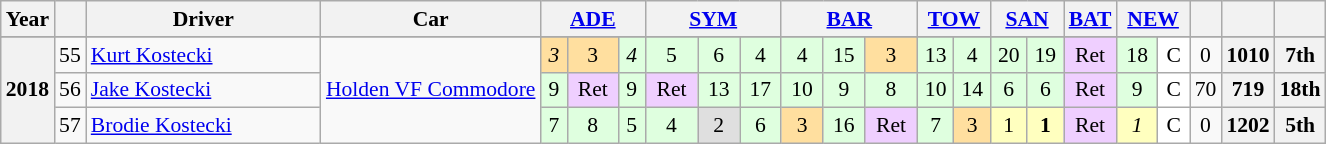<table class="wikitable" style="font-size: 90%; text-align: center">
<tr>
<th valign="middle">Year</th>
<th valign="middle"></th>
<th valign="middle" width="150">Driver</th>
<th valign="middle">Car</th>
<th colspan="3" width="63px"><a href='#'>ADE</a><br></th>
<th colspan="3" width="84px"><a href='#'>SYM</a><br></th>
<th colspan="3" width="84px"><a href='#'>BAR</a><br></th>
<th colspan="2" width="42px"><a href='#'>TOW</a><br></th>
<th colspan="2" width="42px"><a href='#'>SAN</a><br></th>
<th width="21px"><a href='#'>BAT</a><br></th>
<th colspan="2" width="42px"><a href='#'>NEW</a><br></th>
<th valign="middle"></th>
<th valign="middle"></th>
<th valign="middle"></th>
</tr>
<tr>
</tr>
<tr>
<th rowspan="3" valign="middle">2018</th>
<td>55</td>
<td align=left> <a href='#'>Kurt Kostecki</a></td>
<td rowspan=3><a href='#'>Holden VF Commodore</a></td>
<td style="background: #ffdf9f"><em>3</em></td>
<td style="background: #ffdf9f">3</td>
<td style="background: #dfffdf"><em>4</em></td>
<td style="background: #dfffdf">5</td>
<td style="background: #dfffdf">6</td>
<td style="background: #dfffdf">4</td>
<td style="background: #dfffdf">4</td>
<td style="background: #dfffdf">15</td>
<td style="background: #ffdf9f">3</td>
<td style="background: #dfffdf">13</td>
<td style="background: #dfffdf">4</td>
<td style="background: #dfffdf">20</td>
<td style="background: #dfffdf">19</td>
<td style="background: #efcfff">Ret</td>
<td style="background: #dfffdf">18</td>
<td style="background: #ffffff">C</td>
<td>0</td>
<th>1010</th>
<th>7th</th>
</tr>
<tr>
<td>56</td>
<td align=left> <a href='#'>Jake Kostecki</a></td>
<td style="background: #dfffdf">9</td>
<td style="background: #efcfff">Ret</td>
<td style="background: #dfffdf">9</td>
<td style="background: #efcfff">Ret</td>
<td style="background: #dfffdf">13</td>
<td style="background: #dfffdf">17</td>
<td style="background: #dfffdf">10</td>
<td style="background: #dfffdf">9</td>
<td style="background: #dfffdf">8</td>
<td style="background: #dfffdf">10</td>
<td style="background: #dfffdf">14</td>
<td style="background: #dfffdf">6</td>
<td style="background: #dfffdf">6</td>
<td style="background: #efcfff">Ret</td>
<td style="background: #dfffdf">9</td>
<td style="background: #ffffff">C</td>
<td>70</td>
<th>719</th>
<th>18th</th>
</tr>
<tr>
<td>57</td>
<td align=left> <a href='#'>Brodie Kostecki</a></td>
<td style="background: #dfffdf">7</td>
<td style="background: #dfffdf">8</td>
<td style="background: #dfffdf">5</td>
<td style="background: #dfffdf">4</td>
<td style="background: #dfdfdf">2</td>
<td style="background: #dfffdf">6</td>
<td style="background: #ffdf9f">3</td>
<td style="background: #dfffdf">16</td>
<td style="background: #efcfff">Ret</td>
<td style="background: #dfffdf">7</td>
<td style="background: #ffdf9f">3</td>
<td style="background: #ffffbf">1</td>
<td style="background: #ffffbf"><strong>1</strong></td>
<td style="background: #efcfff">Ret</td>
<td style="background: #ffffbf"><em>1</em></td>
<td style="background: #ffffff">C</td>
<td>0</td>
<th>1202</th>
<th>5th</th>
</tr>
</table>
